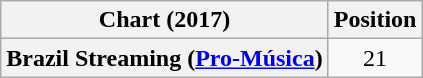<table class="wikitable plainrowheaders" style="text-align:center">
<tr>
<th scope="col">Chart (2017)</th>
<th scope="col">Position</th>
</tr>
<tr>
<th scope="row">Brazil Streaming (<a href='#'>Pro-Música</a>)</th>
<td>21</td>
</tr>
</table>
